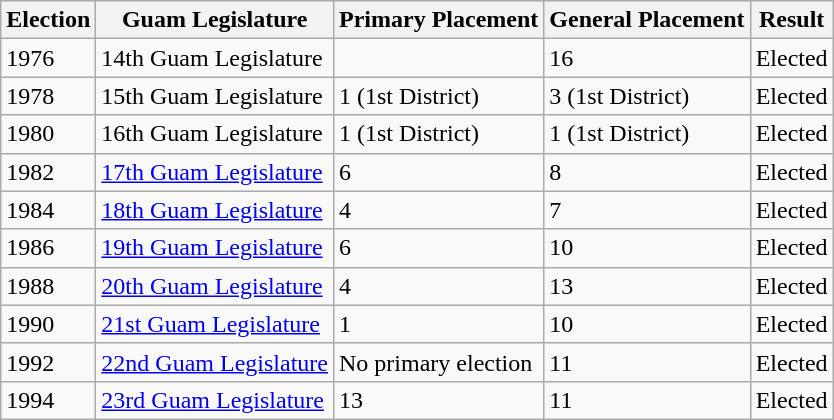<table class="wikitable sortable" id="elections">
<tr style="vertical-align:bottom;">
<th>Election</th>
<th>Guam Legislature</th>
<th>Primary Placement</th>
<th>General Placement</th>
<th>Result</th>
</tr>
<tr>
<td>1976</td>
<td>14th Guam Legislature</td>
<td></td>
<td>16</td>
<td>Elected</td>
</tr>
<tr>
<td>1978</td>
<td>15th Guam Legislature</td>
<td>1 (1st District)</td>
<td>3 (1st District)</td>
<td>Elected</td>
</tr>
<tr>
<td>1980</td>
<td>16th Guam Legislature</td>
<td>1 (1st District)</td>
<td>1 (1st District)</td>
<td>Elected</td>
</tr>
<tr>
<td>1982</td>
<td><a href='#'>17th Guam Legislature</a></td>
<td>6</td>
<td>8</td>
<td>Elected</td>
</tr>
<tr>
<td>1984</td>
<td><a href='#'>18th Guam Legislature</a></td>
<td>4</td>
<td>7</td>
<td>Elected</td>
</tr>
<tr>
<td>1986</td>
<td><a href='#'>19th Guam Legislature</a></td>
<td>6</td>
<td>10</td>
<td>Elected</td>
</tr>
<tr>
<td>1988</td>
<td><a href='#'>20th Guam Legislature</a></td>
<td>4</td>
<td>13</td>
<td>Elected</td>
</tr>
<tr>
<td>1990</td>
<td><a href='#'>21st Guam Legislature</a></td>
<td>1</td>
<td>10</td>
<td>Elected</td>
</tr>
<tr>
<td>1992</td>
<td><a href='#'>22nd Guam Legislature</a></td>
<td>No primary election</td>
<td>11</td>
<td>Elected</td>
</tr>
<tr>
<td>1994</td>
<td><a href='#'>23rd Guam Legislature</a></td>
<td>13</td>
<td>11</td>
<td>Elected</td>
</tr>
</table>
